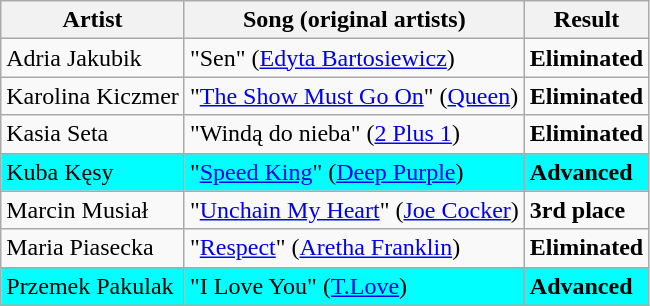<table class=wikitable>
<tr>
<th>Artist</th>
<th>Song (original artists)</th>
<th>Result</th>
</tr>
<tr>
<td>Adria Jakubik</td>
<td>"Sen" (<a href='#'>Edyta Bartosiewicz</a>)</td>
<td><strong>Eliminated</strong></td>
</tr>
<tr>
<td>Karolina Kiczmer</td>
<td>"<a href='#'>The Show Must Go On</a>" (<a href='#'>Queen</a>)</td>
<td><strong>Eliminated</strong></td>
</tr>
<tr>
<td>Kasia Seta</td>
<td>"Windą do nieba" (<a href='#'>2 Plus 1</a>)</td>
<td><strong>Eliminated</strong></td>
</tr>
<tr style="background:cyan;">
<td>Kuba Kęsy</td>
<td>"<a href='#'>Speed King</a>" (<a href='#'>Deep Purple</a>)</td>
<td><strong>Advanced</strong></td>
</tr>
<tr>
<td>Marcin Musiał</td>
<td>"<a href='#'>Unchain My Heart</a>" (<a href='#'>Joe Cocker</a>)</td>
<td><strong>3rd place</strong></td>
</tr>
<tr>
<td>Maria Piasecka</td>
<td>"<a href='#'>Respect</a>" (<a href='#'>Aretha Franklin</a>)</td>
<td><strong>Eliminated</strong></td>
</tr>
<tr style="background:cyan;">
<td>Przemek Pakulak</td>
<td>"I Love You" (<a href='#'>T.Love</a>)</td>
<td><strong>Advanced</strong></td>
</tr>
</table>
